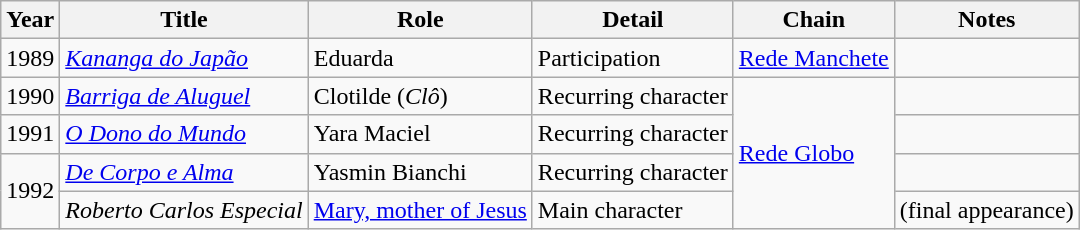<table style="margin-bottom: 10px;" class="wikitable plainrowheaders sortable">
<tr>
<th>Year</th>
<th>Title</th>
<th>Role<br></th>
<th>Detail<br></th>
<th>Chain<br></th>
<th>Notes</th>
</tr>
<tr>
<td>1989</td>
<td><em><a href='#'>Kananga do Japão</a></em></td>
<td>Eduarda</td>
<td>Participation</td>
<td><a href='#'>Rede Manchete</a></td>
<td></td>
</tr>
<tr>
<td>1990</td>
<td><em><a href='#'>Barriga de Aluguel</a></em></td>
<td>Clotilde (<em>Clô</em>)</td>
<td>Recurring character</td>
<td rowspan="4"><a href='#'>Rede Globo</a></td>
<td></td>
</tr>
<tr>
<td>1991</td>
<td><em><a href='#'>O Dono do Mundo</a></em></td>
<td>Yara Maciel</td>
<td>Recurring character<br></td>
<td></td>
</tr>
<tr>
<td rowspan="2">1992</td>
<td><em><a href='#'>De Corpo e Alma</a></em></td>
<td>Yasmin Bianchi</td>
<td>Recurring character</td>
<td></td>
</tr>
<tr>
<td><em>Roberto Carlos Especial</em></td>
<td><a href='#'>Mary, mother of Jesus</a></td>
<td>Main character<br></td>
<td>(final appearance)</td>
</tr>
</table>
